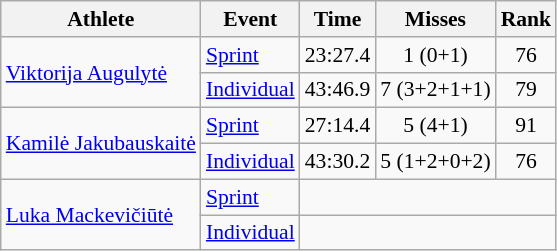<table class="wikitable" style="font-size:90%">
<tr>
<th>Athlete</th>
<th>Event</th>
<th>Time</th>
<th>Misses</th>
<th>Rank</th>
</tr>
<tr align=center>
<td align=left rowspan=2><a href='#'>Viktorija Augulytė</a></td>
<td align=left><a href='#'>Sprint</a></td>
<td>23:27.4</td>
<td>1 (0+1)</td>
<td>76</td>
</tr>
<tr align=center>
<td align=left><a href='#'>Individual</a></td>
<td>43:46.9</td>
<td>7 (3+2+1+1)</td>
<td>79</td>
</tr>
<tr align=center>
<td align=left rowspan=2><a href='#'>Kamilė Jakubauskaitė</a></td>
<td align=left><a href='#'>Sprint</a></td>
<td>27:14.4</td>
<td>5 (4+1)</td>
<td>91</td>
</tr>
<tr align=center>
<td align=left><a href='#'>Individual</a></td>
<td>43:30.2</td>
<td>5 (1+2+0+2)</td>
<td>76</td>
</tr>
<tr align=center>
<td align=left rowspan=2><a href='#'>Luka Mackevičiūtė</a></td>
<td align=left><a href='#'>Sprint</a></td>
<td colspan=3></td>
</tr>
<tr align=center>
<td align=left><a href='#'>Individual</a></td>
<td colspan=3></td>
</tr>
</table>
